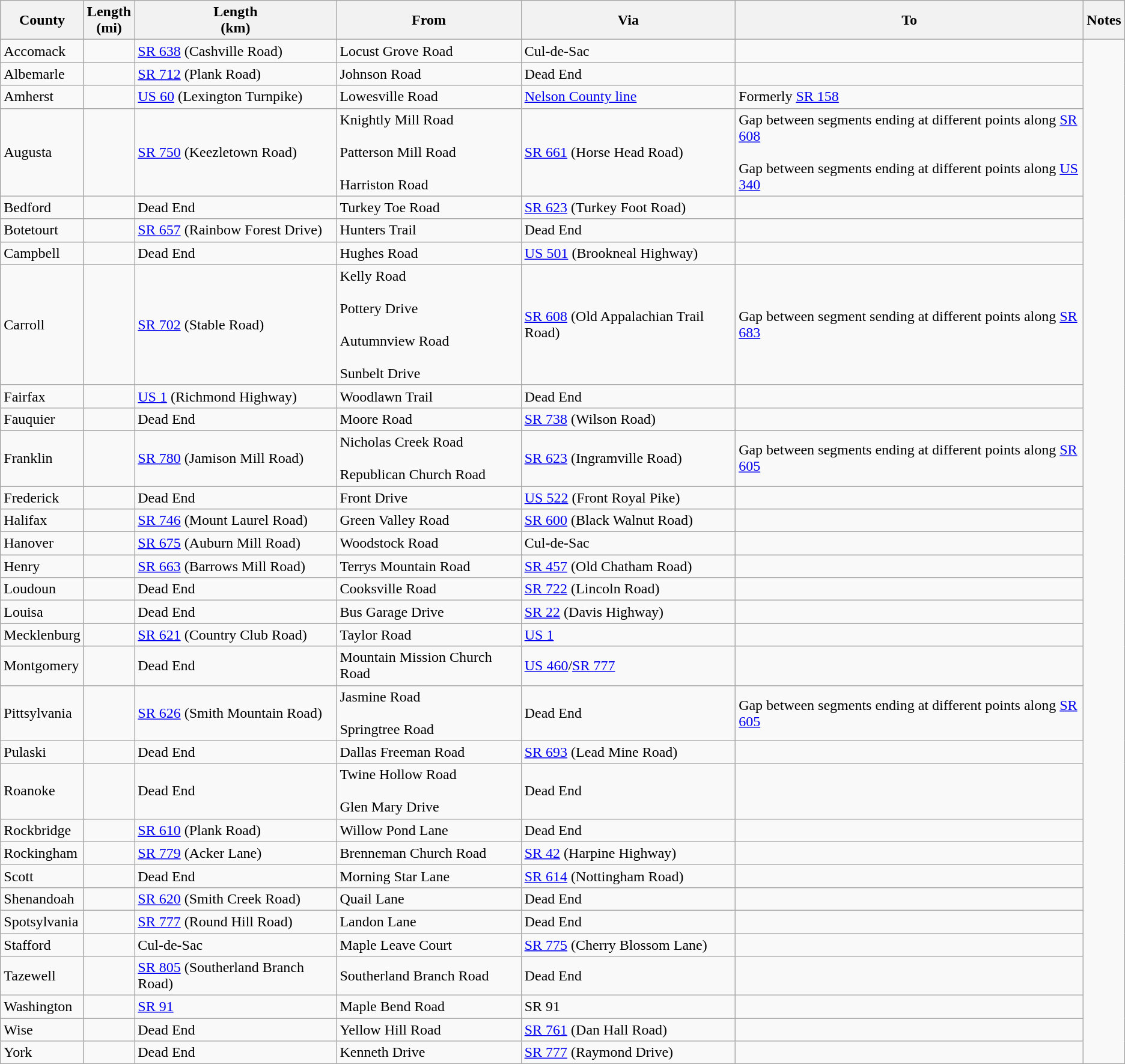<table class="wikitable sortable">
<tr>
<th>County</th>
<th>Length<br>(mi)</th>
<th>Length<br>(km)</th>
<th class="unsortable">From</th>
<th class="unsortable">Via</th>
<th class="unsortable">To</th>
<th class="unsortable">Notes</th>
</tr>
<tr>
<td id="Accomack">Accomack</td>
<td></td>
<td><a href='#'>SR 638</a> (Cashville Road)</td>
<td>Locust Grove Road</td>
<td>Cul-de-Sac</td>
<td></td>
</tr>
<tr>
<td id="Albemarle">Albemarle</td>
<td></td>
<td><a href='#'>SR 712</a> (Plank Road)</td>
<td>Johnson Road</td>
<td>Dead End</td>
<td><br>
</td>
</tr>
<tr>
<td id="Amherst">Amherst</td>
<td></td>
<td><a href='#'>US 60</a> (Lexington Turnpike)</td>
<td>Lowesville Road</td>
<td><a href='#'>Nelson County line</a></td>
<td>Formerly <a href='#'>SR 158</a><br>
</td>
</tr>
<tr>
<td id="Augusta">Augusta</td>
<td></td>
<td><a href='#'>SR 750</a> (Keezletown Road)</td>
<td>Knightly Mill Road<br><br>Patterson Mill Road<br><br>Harriston Road</td>
<td><a href='#'>SR 661</a> (Horse Head Road)</td>
<td>Gap between segments ending at different points along <a href='#'>SR 608</a><br><br>Gap between segments ending at different points along <a href='#'>US 340</a><br></td>
</tr>
<tr>
<td id="Bedford">Bedford</td>
<td></td>
<td>Dead End</td>
<td>Turkey Toe Road</td>
<td><a href='#'>SR 623</a> (Turkey Foot Road)</td>
<td><br></td>
</tr>
<tr>
<td id="Botetourt">Botetourt</td>
<td></td>
<td><a href='#'>SR 657</a> (Rainbow Forest Drive)</td>
<td>Hunters Trail</td>
<td>Dead End</td>
<td><br>

</td>
</tr>
<tr>
<td id="Campbell">Campbell</td>
<td></td>
<td>Dead End</td>
<td>Hughes Road</td>
<td><a href='#'>US 501</a> (Brookneal Highway)</td>
<td><br></td>
</tr>
<tr>
<td id="Carroll">Carroll</td>
<td></td>
<td><a href='#'>SR 702</a> (Stable Road)</td>
<td>Kelly Road<br><br>Pottery Drive<br><br>Autumnview Road<br><br>Sunbelt Drive</td>
<td><a href='#'>SR 608</a> (Old Appalachian Trail Road)</td>
<td>Gap between segment sending at different points along <a href='#'>SR 683</a><br>








</td>
</tr>
<tr>
<td id="Fairfax">Fairfax</td>
<td></td>
<td><a href='#'>US 1</a> (Richmond Highway)</td>
<td>Woodlawn Trail</td>
<td>Dead End</td>
<td></td>
</tr>
<tr>
<td id="Fauquier">Fauquier</td>
<td></td>
<td>Dead End</td>
<td>Moore Road</td>
<td><a href='#'>SR 738</a> (Wilson Road)</td>
<td><br>
</td>
</tr>
<tr>
<td id="Franklin">Franklin</td>
<td></td>
<td><a href='#'>SR 780</a> (Jamison Mill Road)</td>
<td>Nicholas Creek Road<br><br>Republican Church Road</td>
<td><a href='#'>SR 623</a> (Ingramville Road)</td>
<td>Gap between segments ending at different points along <a href='#'>SR 605</a></td>
</tr>
<tr>
<td id="Frederick">Frederick</td>
<td></td>
<td>Dead End</td>
<td>Front Drive</td>
<td><a href='#'>US 522</a> (Front Royal Pike)</td>
<td><br>




</td>
</tr>
<tr>
<td id="Halifax">Halifax</td>
<td></td>
<td><a href='#'>SR 746</a> (Mount Laurel Road)</td>
<td>Green Valley Road</td>
<td><a href='#'>SR 600</a> (Black Walnut Road)</td>
<td></td>
</tr>
<tr>
<td id="Hanover">Hanover</td>
<td></td>
<td><a href='#'>SR 675</a> (Auburn Mill Road)</td>
<td>Woodstock Road</td>
<td>Cul-de-Sac</td>
<td><br></td>
</tr>
<tr>
<td id="Henry">Henry</td>
<td></td>
<td><a href='#'>SR 663</a> (Barrows Mill Road)</td>
<td>Terrys Mountain Road</td>
<td><a href='#'>SR 457</a> (Old Chatham Road)</td>
<td><br>






</td>
</tr>
<tr>
<td id="Loudoun">Loudoun</td>
<td></td>
<td>Dead End</td>
<td>Cooksville Road</td>
<td><a href='#'>SR 722</a> (Lincoln Road)</td>
<td></td>
</tr>
<tr>
<td id="Louisa">Louisa</td>
<td></td>
<td>Dead End</td>
<td>Bus Garage Drive</td>
<td><a href='#'>SR 22</a> (Davis Highway)</td>
<td><br>

</td>
</tr>
<tr>
<td id="Mecklenburg">Mecklenburg</td>
<td></td>
<td><a href='#'>SR 621</a> (Country Club Road)</td>
<td>Taylor Road</td>
<td><a href='#'>US 1</a></td>
<td><br></td>
</tr>
<tr>
<td id="Montgomery">Montgomery</td>
<td></td>
<td>Dead End</td>
<td>Mountain Mission Church Road</td>
<td><a href='#'>US 460</a>/<a href='#'>SR 777</a></td>
<td><br>






</td>
</tr>
<tr>
<td id="Pittsylvania">Pittsylvania</td>
<td></td>
<td><a href='#'>SR 626</a> (Smith Mountain Road)</td>
<td>Jasmine Road<br><br>Springtree Road</td>
<td>Dead End</td>
<td>Gap between segments ending at different points along <a href='#'>SR 605</a><br>


</td>
</tr>
<tr>
<td id="Pulaski">Pulaski</td>
<td></td>
<td>Dead End</td>
<td>Dallas Freeman Road</td>
<td><a href='#'>SR 693</a> (Lead Mine Road)</td>
<td><br>
</td>
</tr>
<tr>
<td id="Roanoke">Roanoke</td>
<td></td>
<td>Dead End</td>
<td>Twine Hollow Road<br><br>Glen Mary Drive</td>
<td>Dead End</td>
<td></td>
</tr>
<tr>
<td id="Rockbridge">Rockbridge</td>
<td></td>
<td><a href='#'>SR 610</a> (Plank Road)</td>
<td>Willow Pond Lane</td>
<td>Dead End</td>
<td></td>
</tr>
<tr>
<td id="Rockingham">Rockingham</td>
<td></td>
<td><a href='#'>SR 779</a> (Acker Lane)</td>
<td>Brenneman Church Road</td>
<td><a href='#'>SR 42</a> (Harpine Highway)</td>
<td><br></td>
</tr>
<tr>
<td id="Scott">Scott</td>
<td></td>
<td>Dead End</td>
<td>Morning Star Lane</td>
<td><a href='#'>SR 614</a> (Nottingham Road)</td>
<td></td>
</tr>
<tr>
<td id="Shenandoah">Shenandoah</td>
<td></td>
<td><a href='#'>SR 620</a> (Smith Creek Road)</td>
<td>Quail Lane</td>
<td>Dead End</td>
<td><br>
</td>
</tr>
<tr>
<td id="Spotsylvania">Spotsylvania</td>
<td></td>
<td><a href='#'>SR 777</a> (Round Hill Road)</td>
<td>Landon Lane</td>
<td>Dead End</td>
<td></td>
</tr>
<tr>
<td id="Stafford">Stafford</td>
<td></td>
<td>Cul-de-Sac</td>
<td>Maple Leave Court</td>
<td><a href='#'>SR 775</a> (Cherry Blossom Lane)</td>
<td><br>
</td>
</tr>
<tr>
<td id="Tazewell">Tazewell</td>
<td></td>
<td><a href='#'>SR 805</a> (Southerland Branch Road)</td>
<td>Southerland Branch Road</td>
<td>Dead End</td>
<td><br></td>
</tr>
<tr>
<td id="Washington">Washington</td>
<td></td>
<td><a href='#'>SR 91</a></td>
<td>Maple Bend Road</td>
<td>SR 91</td>
<td><br></td>
</tr>
<tr>
<td id="Wise">Wise</td>
<td></td>
<td>Dead End</td>
<td>Yellow Hill Road</td>
<td><a href='#'>SR 761</a> (Dan Hall Road)</td>
<td><br></td>
</tr>
<tr>
<td id="York">York</td>
<td></td>
<td>Dead End</td>
<td>Kenneth Drive</td>
<td><a href='#'>SR 777</a> (Raymond Drive)</td>
<td></td>
</tr>
</table>
